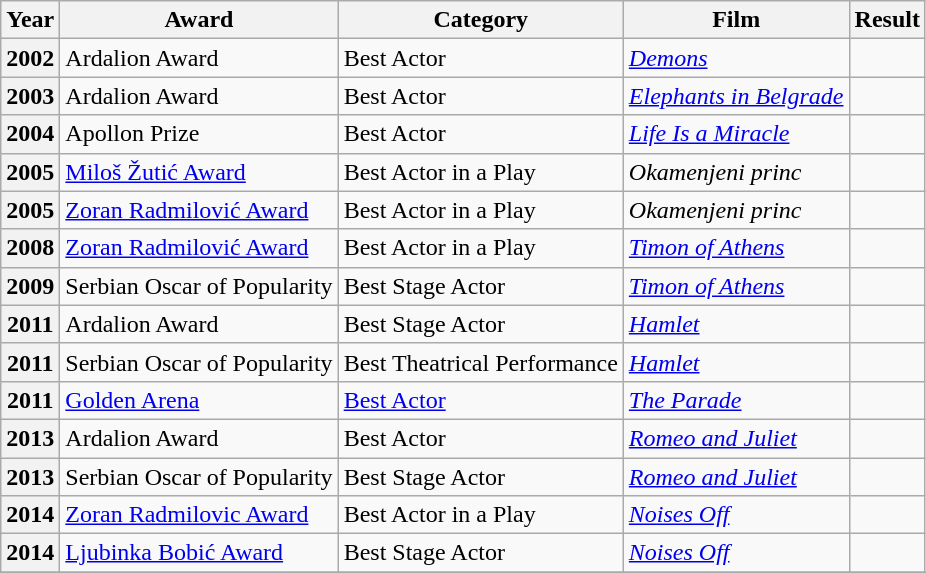<table class="wikitable sortable">
<tr>
<th>Year</th>
<th>Award</th>
<th>Category</th>
<th>Film</th>
<th>Result</th>
</tr>
<tr>
<th scope="row">2002</th>
<td>Ardalion Award</td>
<td>Best Actor</td>
<td><em><a href='#'>Demons</a></em></td>
<td></td>
</tr>
<tr>
<th scope="row">2003</th>
<td>Ardalion Award</td>
<td>Best Actor</td>
<td><em><a href='#'>Elephants in Belgrade</a></em></td>
<td></td>
</tr>
<tr>
<th scope="row">2004</th>
<td>Apollon Prize</td>
<td>Best Actor</td>
<td><em><a href='#'>Life Is a Miracle</a></em></td>
<td></td>
</tr>
<tr>
<th scope="row">2005</th>
<td><a href='#'>Miloš Žutić Award</a></td>
<td>Best Actor in a Play</td>
<td><em>Okamenjeni princ</em></td>
<td></td>
</tr>
<tr>
<th scope="row">2005</th>
<td><a href='#'>Zoran Radmilović Award</a></td>
<td>Best Actor in a Play</td>
<td><em>Okamenjeni princ</em></td>
<td></td>
</tr>
<tr>
<th scope="row">2008</th>
<td><a href='#'>Zoran Radmilović Award</a></td>
<td>Best Actor in a Play</td>
<td><em><a href='#'>Timon of Athens</a></em></td>
<td></td>
</tr>
<tr>
<th scope="row">2009</th>
<td>Serbian Oscar of Popularity</td>
<td>Best Stage Actor</td>
<td><em><a href='#'>Timon of Athens</a></em></td>
<td></td>
</tr>
<tr>
<th scope="row">2011</th>
<td>Ardalion Award</td>
<td>Best Stage Actor</td>
<td><em><a href='#'>Hamlet</a></em></td>
<td></td>
</tr>
<tr>
<th scope="row">2011</th>
<td>Serbian Oscar of Popularity</td>
<td>Best Theatrical Performance</td>
<td><em><a href='#'>Hamlet</a></em></td>
<td></td>
</tr>
<tr>
<th scope="row">2011</th>
<td><a href='#'>Golden Arena</a></td>
<td><a href='#'>Best Actor</a></td>
<td><em><a href='#'>The Parade</a></em></td>
<td></td>
</tr>
<tr>
<th scope="row">2013</th>
<td>Ardalion Award</td>
<td>Best Actor</td>
<td><em><a href='#'>Romeo and Juliet</a></em></td>
<td></td>
</tr>
<tr>
<th scope="row">2013</th>
<td>Serbian Oscar of Popularity</td>
<td>Best Stage Actor</td>
<td><em><a href='#'>Romeo and Juliet</a></em></td>
<td></td>
</tr>
<tr>
<th scope="row">2014</th>
<td><a href='#'>Zoran Radmilovic Award</a></td>
<td>Best Actor in a Play</td>
<td><em><a href='#'>Noises Off</a></em></td>
<td></td>
</tr>
<tr>
<th scope="row">2014</th>
<td><a href='#'>Ljubinka Bobić Award</a></td>
<td>Best Stage Actor</td>
<td><em><a href='#'>Noises Off</a></em></td>
<td></td>
</tr>
<tr>
</tr>
</table>
